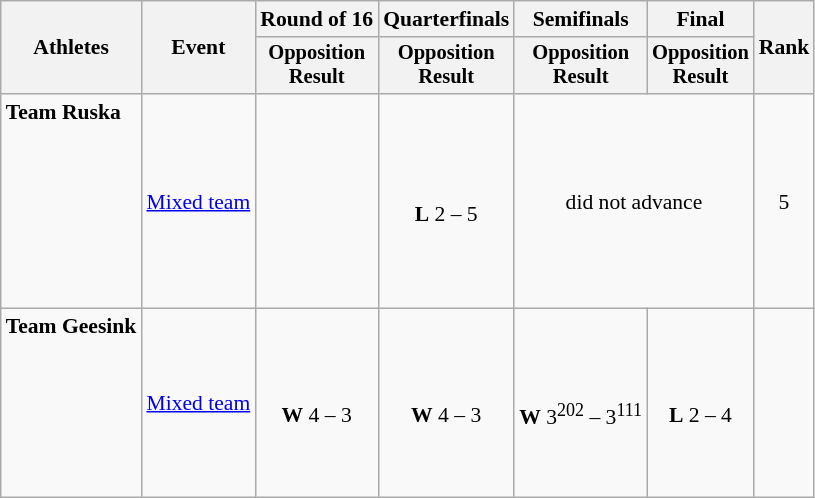<table class="wikitable" style="font-size:90%">
<tr>
<th rowspan="2">Athletes</th>
<th rowspan="2">Event</th>
<th>Round of 16</th>
<th>Quarterfinals</th>
<th>Semifinals</th>
<th>Final</th>
<th rowspan=2>Rank</th>
</tr>
<tr style="font-size:95%">
<th>Opposition<br>Result</th>
<th>Opposition<br>Result</th>
<th>Opposition<br>Result</th>
<th>Opposition<br>Result</th>
</tr>
<tr align=center>
<td align=left><strong>Team Ruska</strong><br><br><br><br><br><br><br><br></td>
<td align=left><a href='#'>Mixed team</a></td>
<td></td>
<td><br><strong>L</strong> 2 – 5</td>
<td colspan=2>did not advance</td>
<td>5</td>
</tr>
<tr align=center>
<td align=left><strong>Team Geesink</strong><br><br><br><br><br><br><br></td>
<td align=left><a href='#'>Mixed team</a></td>
<td><br><strong>W</strong> 4 – 3</td>
<td><br><strong>W</strong> 4 – 3</td>
<td><br><strong>W</strong> 3<sup>202</sup> – 3<sup>111</sup></td>
<td><br><strong>L</strong> 2 – 4</td>
<td></td>
</tr>
</table>
